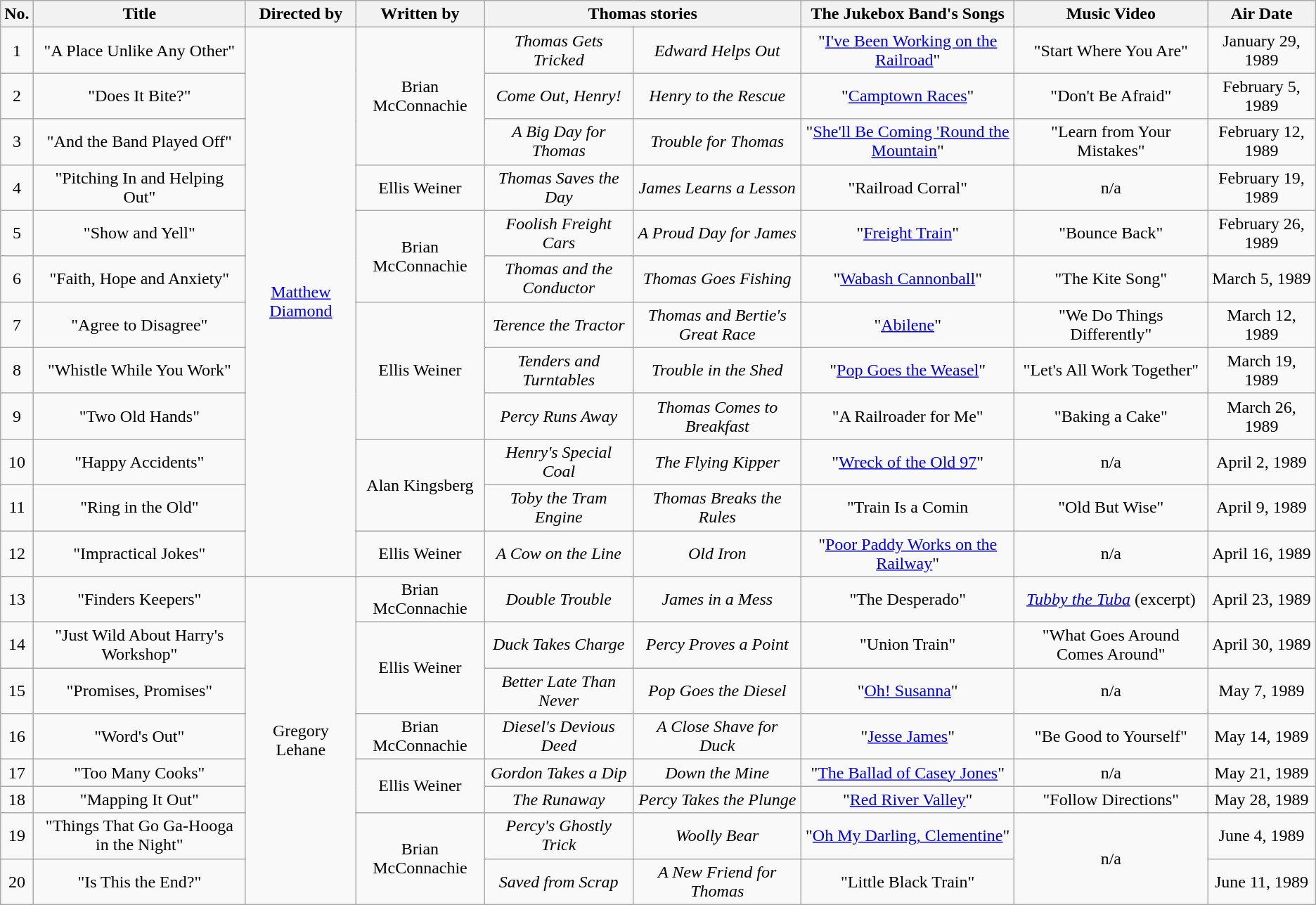<table class="wikitable" style="text-align:center;">
<tr>
<th>No.</th>
<th>Title</th>
<th>Directed by</th>
<th>Written by</th>
<th colspan = "2">Thomas stories</th>
<th>The Jukebox Band's Songs</th>
<th>Music Video</th>
<th>Air Date</th>
</tr>
<tr>
<td>1</td>
<td>"A Place Unlike Any Other"</td>
<td rowspan="12"><a href='#'>Matthew Diamond</a></td>
<td rowspan="3">Brian McConnachie</td>
<td><em>Thomas Gets Tricked</em></td>
<td><em>Edward Helps Out</em></td>
<td>"<a href='#'>I've Been Working on the Railroad</a>"</td>
<td>"Start Where You Are"</td>
<td>January 29, 1989</td>
</tr>
<tr>
<td>2</td>
<td>"Does It Bite?"</td>
<td><em>Come Out, Henry!</em></td>
<td><em>Henry to the Rescue</em></td>
<td>"<a href='#'>Camptown Races</a>"</td>
<td>"Don't Be Afraid"</td>
<td>February 5, 1989</td>
</tr>
<tr>
<td>3</td>
<td>"And the Band Played Off"</td>
<td><em>A Big Day for Thomas</em></td>
<td><em>Trouble for Thomas</em></td>
<td>"<a href='#'>She'll Be Coming 'Round the Mountain</a>"</td>
<td>"Learn from Your Mistakes"</td>
<td>February 12, 1989</td>
</tr>
<tr>
<td>4</td>
<td>"Pitching In and Helping Out"</td>
<td>Ellis Weiner</td>
<td><em>Thomas Saves the Day</em></td>
<td><em>James Learns a Lesson</em></td>
<td>"Railroad Corral"</td>
<td>n/a</td>
<td>February 19, 1989</td>
</tr>
<tr>
<td>5</td>
<td>"Show and Yell"</td>
<td rowspan="2">Brian McConnachie</td>
<td><em>Foolish Freight Cars</em></td>
<td><em>A Proud Day for James</em></td>
<td>"<a href='#'>Freight Train</a>"</td>
<td>"Bounce Back"</td>
<td>February 26, 1989</td>
</tr>
<tr>
<td>6</td>
<td>"Faith, Hope and Anxiety"</td>
<td><em>Thomas and the Conductor</em></td>
<td><em>Thomas Goes Fishing</em></td>
<td>"<a href='#'>Wabash Cannonball</a>"</td>
<td>"The Kite Song"</td>
<td>March 5, 1989</td>
</tr>
<tr>
<td>7</td>
<td>"Agree to Disagree"</td>
<td rowspan="3">Ellis Weiner</td>
<td><em>Terence the Tractor</em></td>
<td><em>Thomas and Bertie's Great Race</em></td>
<td>"<a href='#'>Abilene</a>"</td>
<td>"We Do Things Differently"</td>
<td>March 12, 1989</td>
</tr>
<tr>
<td>8</td>
<td>"Whistle While You Work"</td>
<td><em>Tenders and Turntables</em></td>
<td><em>Trouble in the Shed</em></td>
<td>"<a href='#'>Pop Goes the Weasel</a>"</td>
<td>"Let's All Work Together"</td>
<td>March 19, 1989</td>
</tr>
<tr>
<td>9</td>
<td>"Two Old Hands"</td>
<td><em>Percy Runs Away</em></td>
<td><em>Thomas Comes to Breakfast</em></td>
<td>"A Railroader for Me"</td>
<td>"Baking a Cake"</td>
<td>March 26, 1989</td>
</tr>
<tr>
<td>10</td>
<td>"Happy Accidents"</td>
<td rowspan="2">Alan Kingsberg</td>
<td><em>Henry's Special Coal</em></td>
<td><em>The Flying Kipper</em></td>
<td>"<a href='#'>Wreck of the Old 97</a>"</td>
<td>n/a</td>
<td>April 2, 1989</td>
</tr>
<tr>
<td>11</td>
<td>"Ring in the Old"</td>
<td><em>Toby the Tram Engine</em></td>
<td><em>Thomas Breaks the Rules</em></td>
<td>"Train Is a Comin</td>
<td>"Old But Wise"</td>
<td>April 9, 1989</td>
</tr>
<tr>
<td>12</td>
<td>"Impractical Jokes"</td>
<td>Ellis Weiner</td>
<td><em>A Cow on the Line</em></td>
<td><em>Old Iron</em></td>
<td>"<a href='#'>Poor Paddy Works on the Railway</a>"</td>
<td>n/a</td>
<td>April 16, 1989</td>
</tr>
<tr>
<td>13</td>
<td>"Finders Keepers"</td>
<td rowspan="8">Gregory Lehane</td>
<td>Brian McConnachie</td>
<td><em>Double Trouble</em></td>
<td><em>James in a Mess</em></td>
<td>"The Desperado"</td>
<td><em><a href='#'>Tubby the Tuba</a></em> (excerpt)</td>
<td>April 23, 1989</td>
</tr>
<tr>
<td>14</td>
<td>"Just Wild About Harry's Workshop"</td>
<td rowspan="2">Ellis Weiner</td>
<td><em>Duck Takes Charge</em></td>
<td><em>Percy Proves a Point</em></td>
<td>"Union Train"</td>
<td>"What Goes Around Comes Around"</td>
<td>April 30, 1989</td>
</tr>
<tr>
<td>15</td>
<td>"Promises, Promises"</td>
<td><em>Better Late Than Never</em></td>
<td><em>Pop Goes the Diesel</em></td>
<td>"<a href='#'>Oh! Susanna</a>"</td>
<td>n/a</td>
<td>May 7, 1989</td>
</tr>
<tr>
<td>16</td>
<td>"Word's Out"</td>
<td>Brian McConnachie</td>
<td><em>Diesel's Devious Deed</em></td>
<td><em>A Close Shave for Duck</em></td>
<td>"<a href='#'>Jesse James</a>"</td>
<td>"Be Good to Yourself"</td>
<td>May 14, 1989</td>
</tr>
<tr>
<td>17</td>
<td>"Too Many Cooks"</td>
<td rowspan="2">Ellis Weiner</td>
<td><em>Gordon Takes a Dip</em></td>
<td><em>Down the Mine</em></td>
<td>"<a href='#'>The Ballad of Casey Jones</a>"</td>
<td>n/a</td>
<td>May 21, 1989</td>
</tr>
<tr>
<td>18</td>
<td>"Mapping It Out"</td>
<td><em>The Runaway</em></td>
<td><em>Percy Takes the Plunge</em></td>
<td>"<a href='#'>Red River Valley</a>"</td>
<td>"Follow Directions"</td>
<td>May 28, 1989</td>
</tr>
<tr>
<td>19</td>
<td>"Things That Go Ga-Hooga in the Night"</td>
<td rowspan="2">Brian McConnachie</td>
<td><em>Percy's Ghostly Trick</em></td>
<td><em>Woolly Bear</em></td>
<td>"<a href='#'>Oh My Darling, Clementine</a>"</td>
<td rowspan="2">n/a</td>
<td>June 4, 1989</td>
</tr>
<tr>
<td>20</td>
<td>"Is This the End?"</td>
<td><em>Saved from Scrap</em></td>
<td><em>A New Friend for Thomas</em></td>
<td>"Little Black Train"</td>
<td>June 11, 1989</td>
</tr>
</table>
